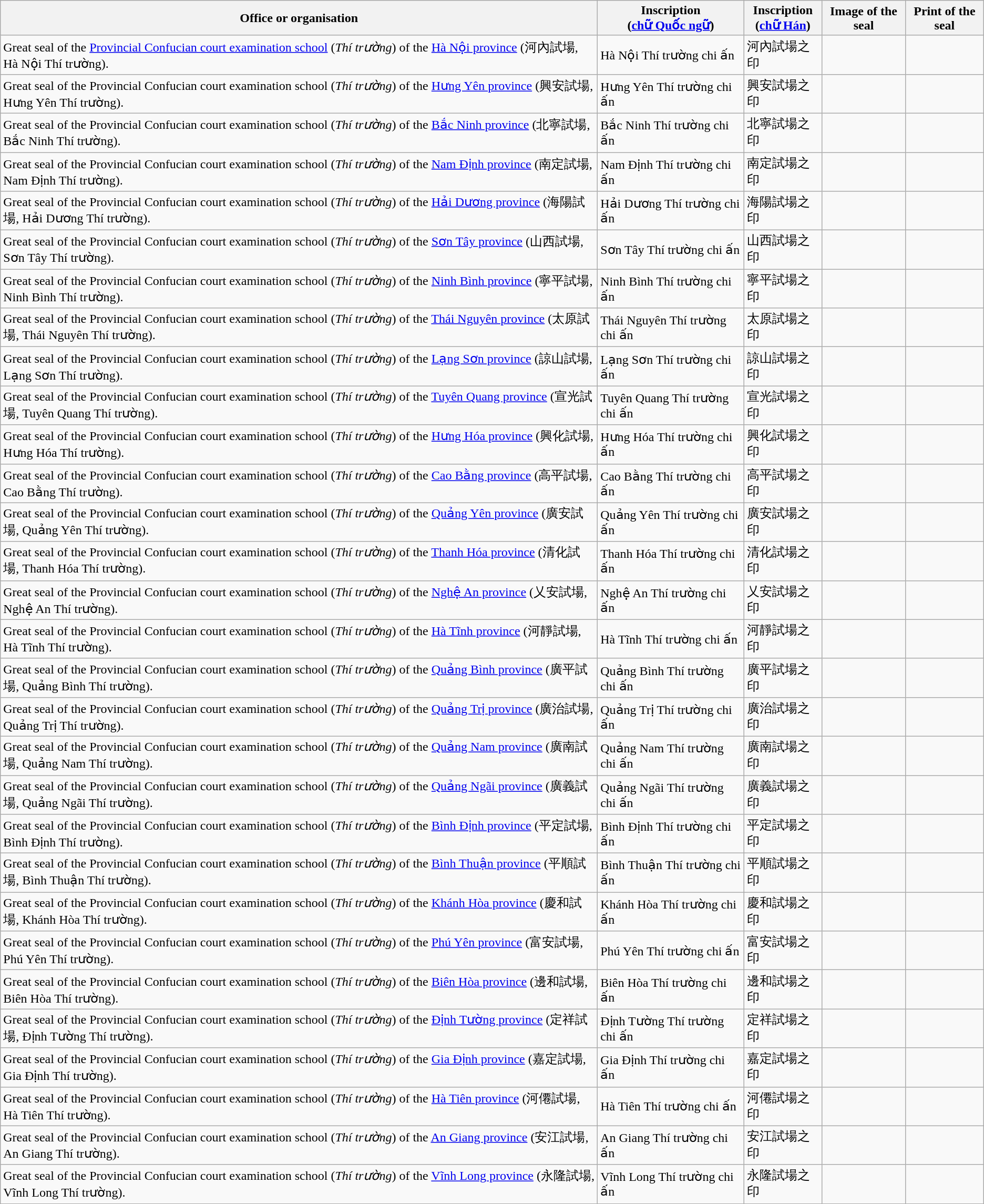<table class="wikitable">
<tr>
<th>Office or organisation</th>
<th>Inscription<br>(<a href='#'>chữ Quốc ngữ</a>)</th>
<th>Inscription<br>(<a href='#'>chữ Hán</a>)</th>
<th>Image of the seal</th>
<th>Print of the seal</th>
</tr>
<tr>
<td>Great seal of the <a href='#'>Provincial Confucian court examination school</a> (<em>Thí trường</em>) of the <a href='#'>Hà Nội province</a> (河內試場, Hà Nội Thí trường).</td>
<td>Hà Nội Thí trường chi ấn</td>
<td>河內試場之印</td>
<td></td>
<td></td>
</tr>
<tr>
<td>Great seal of the Provincial Confucian court examination school (<em>Thí trường</em>) of the <a href='#'>Hưng Yên province</a> (興安試場, Hưng Yên Thí trường).</td>
<td>Hưng Yên Thí trường chi ấn</td>
<td>興安試場之印</td>
<td></td>
<td></td>
</tr>
<tr>
<td>Great seal of the Provincial Confucian court examination school (<em>Thí trường</em>) of the <a href='#'>Bắc Ninh province</a> (北寧試場, Bắc Ninh Thí trường).</td>
<td>Bắc Ninh Thí trường chi ấn</td>
<td>北寧試場之印</td>
<td></td>
<td></td>
</tr>
<tr>
<td>Great seal of the Provincial Confucian court examination school (<em>Thí trường</em>) of the <a href='#'>Nam Định province</a> (南定試場, Nam Định Thí trường).</td>
<td>Nam Định Thí trường chi ấn</td>
<td>南定試場之印</td>
<td></td>
<td></td>
</tr>
<tr>
<td>Great seal of the Provincial Confucian court examination school (<em>Thí trường</em>) of the <a href='#'>Hải Dương province</a> (海陽試場, Hải Dương Thí trường).</td>
<td>Hải Dương Thí trường chi ấn</td>
<td>海陽試場之印</td>
<td></td>
<td></td>
</tr>
<tr>
<td>Great seal of the Provincial Confucian court examination school (<em>Thí trường</em>) of the <a href='#'>Sơn Tây province</a> (山西試場, Sơn Tây Thí trường).</td>
<td>Sơn Tây Thí trường chi ấn</td>
<td>山西試場之印</td>
<td></td>
<td></td>
</tr>
<tr>
<td>Great seal of the Provincial Confucian court examination school (<em>Thí trường</em>) of the <a href='#'>Ninh Bình province</a> (寧平試場, Ninh Bình Thí trường).</td>
<td>Ninh Bình Thí trường chi ấn</td>
<td>寧平試場之印</td>
<td></td>
<td></td>
</tr>
<tr>
<td>Great seal of the Provincial Confucian court examination school (<em>Thí trường</em>) of the <a href='#'>Thái Nguyên province</a> (太原試場, Thái Nguyên Thí trường).</td>
<td>Thái Nguyên Thí trường chi ấn</td>
<td>太原試場之印</td>
<td></td>
<td></td>
</tr>
<tr>
<td>Great seal of the Provincial Confucian court examination school (<em>Thí trường</em>) of the <a href='#'>Lạng Sơn province</a> (諒山試場, Lạng Sơn Thí trường).</td>
<td>Lạng Sơn Thí trường chi ấn</td>
<td>諒山試場之印</td>
<td></td>
<td></td>
</tr>
<tr>
<td>Great seal of the Provincial Confucian court examination school (<em>Thí trường</em>) of the <a href='#'>Tuyên Quang province</a> (宣光試場, Tuyên Quang Thí trường).</td>
<td>Tuyên Quang Thí trường chi ấn</td>
<td>宣光試場之印</td>
<td></td>
<td></td>
</tr>
<tr>
<td>Great seal of the Provincial Confucian court examination school (<em>Thí trường</em>) of the <a href='#'>Hưng Hóa province</a> (興化試場, Hưng Hóa Thí trường).</td>
<td>Hưng Hóa Thí trường chi ấn</td>
<td>興化試場之印</td>
<td></td>
<td></td>
</tr>
<tr>
<td>Great seal of the Provincial Confucian court examination school (<em>Thí trường</em>) of the <a href='#'>Cao Bằng province</a> (高平試場, Cao Bằng Thí trường).</td>
<td>Cao Bằng Thí trường chi ấn</td>
<td>高平試場之印</td>
<td></td>
<td></td>
</tr>
<tr>
<td>Great seal of the Provincial Confucian court examination school (<em>Thí trường</em>) of the <a href='#'>Quảng Yên province</a> (廣安試場, Quảng Yên Thí trường).</td>
<td>Quảng Yên Thí trường chi ấn</td>
<td>廣安試場之印</td>
<td></td>
<td></td>
</tr>
<tr>
<td>Great seal of the Provincial Confucian court examination school (<em>Thí trường</em>) of the <a href='#'>Thanh Hóa province</a> (清化試場, Thanh Hóa Thí trường).</td>
<td>Thanh Hóa Thí trường chi ấn</td>
<td>清化試場之印</td>
<td></td>
<td></td>
</tr>
<tr>
<td>Great seal of the Provincial Confucian court examination school (<em>Thí trường</em>) of the <a href='#'>Nghệ An province</a> (乂安試場, Nghệ An Thí trường).</td>
<td>Nghệ An Thí trường chi ấn</td>
<td>乂安試場之印</td>
<td></td>
<td></td>
</tr>
<tr>
<td>Great seal of the Provincial Confucian court examination school (<em>Thí trường</em>) of the <a href='#'>Hà Tĩnh province</a> (河靜試場, Hà Tĩnh Thí trường).</td>
<td>Hà Tĩnh Thí trường chi ấn</td>
<td>河靜試場之印</td>
<td></td>
<td></td>
</tr>
<tr>
<td>Great seal of the Provincial Confucian court examination school (<em>Thí trường</em>) of the <a href='#'>Quảng Bình province</a> (廣平試場, Quảng Bình Thí trường).</td>
<td>Quảng Bình Thí trường chi ấn</td>
<td>廣平試場之印</td>
<td></td>
<td></td>
</tr>
<tr>
<td>Great seal of the Provincial Confucian court examination school (<em>Thí trường</em>) of the <a href='#'>Quảng Trị province</a> (廣治試場, Quảng Trị Thí trường).</td>
<td>Quảng Trị Thí trường chi ấn</td>
<td>廣治試場之印</td>
<td></td>
<td></td>
</tr>
<tr>
<td>Great seal of the Provincial Confucian court examination school (<em>Thí trường</em>) of the <a href='#'>Quảng Nam province</a> (廣南試場, Quảng Nam Thí trường).</td>
<td>Quảng Nam Thí trường chi ấn</td>
<td>廣南試場之印</td>
<td></td>
<td></td>
</tr>
<tr>
<td>Great seal of the Provincial Confucian court examination school (<em>Thí trường</em>) of the <a href='#'>Quảng Ngãi province</a> (廣義試場, Quảng Ngãi Thí trường).</td>
<td>Quảng Ngãi Thí trường chi ấn</td>
<td>廣義試場之印</td>
<td></td>
<td></td>
</tr>
<tr>
<td>Great seal of the Provincial Confucian court examination school (<em>Thí trường</em>) of the <a href='#'>Bình Định province</a> (平定試場, Bình Định Thí trường).</td>
<td>Bình Định Thí trường chi ấn</td>
<td>平定試場之印</td>
<td></td>
<td></td>
</tr>
<tr>
<td>Great seal of the Provincial Confucian court examination school (<em>Thí trường</em>) of the <a href='#'>Bình Thuận province</a> (平順試場, Bình Thuận Thí trường).</td>
<td>Bình Thuận Thí trường chi ấn</td>
<td>平順試場之印</td>
<td></td>
<td></td>
</tr>
<tr>
<td>Great seal of the Provincial Confucian court examination school (<em>Thí trường</em>) of the <a href='#'>Khánh Hòa province</a> (慶和試場, Khánh Hòa Thí trường).</td>
<td>Khánh Hòa Thí trường chi ấn</td>
<td>慶和試場之印</td>
<td></td>
<td></td>
</tr>
<tr>
<td>Great seal of the Provincial Confucian court examination school (<em>Thí trường</em>) of the <a href='#'>Phú Yên province</a> (富安試場, Phú Yên Thí trường).</td>
<td>Phú Yên Thí trường chi ấn</td>
<td>富安試場之印</td>
<td></td>
<td></td>
</tr>
<tr>
<td>Great seal of the Provincial Confucian court examination school (<em>Thí trường</em>) of the <a href='#'>Biên Hòa province</a> (邊和試場, Biên Hòa Thí trường).</td>
<td>Biên Hòa Thí trường chi ấn</td>
<td>邊和試場之印</td>
<td></td>
<td></td>
</tr>
<tr>
<td>Great seal of the Provincial Confucian court examination school (<em>Thí trường</em>) of the <a href='#'>Định Tường province</a> (定祥試場, Định Tường Thí trường).</td>
<td>Định Tường Thí trường chi ấn</td>
<td>定祥試場之印</td>
<td></td>
<td></td>
</tr>
<tr>
<td>Great seal of the Provincial Confucian court examination school (<em>Thí trường</em>) of the <a href='#'>Gia Định province</a> (嘉定試場, Gia Định Thí trường).</td>
<td>Gia Định Thí trường chi ấn</td>
<td>嘉定試場之印</td>
<td></td>
<td></td>
</tr>
<tr>
<td>Great seal of the Provincial Confucian court examination school (<em>Thí trường</em>) of the <a href='#'>Hà Tiên province</a> (河僊試場, Hà Tiên Thí trường).</td>
<td>Hà Tiên Thí trường chi ấn</td>
<td>河僊試場之印</td>
<td></td>
<td></td>
</tr>
<tr>
<td>Great seal of the Provincial Confucian court examination school (<em>Thí trường</em>) of the <a href='#'>An Giang province</a> (安江試場, An Giang Thí trường).</td>
<td>An Giang Thí trường chi ấn</td>
<td>安江試場之印</td>
<td></td>
<td></td>
</tr>
<tr>
<td>Great seal of the Provincial Confucian court examination school (<em>Thí trường</em>) of the <a href='#'>Vĩnh Long province</a> (永隆試場, Vĩnh Long Thí trường).</td>
<td>Vĩnh Long Thí trường chi ấn</td>
<td>永隆試場之印</td>
<td></td>
<td></td>
</tr>
</table>
